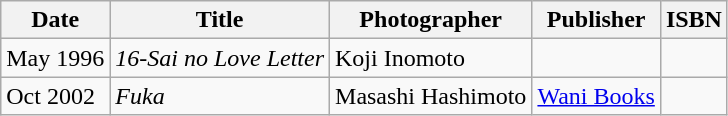<table class="wikitable">
<tr>
<th>Date</th>
<th>Title</th>
<th>Photographer</th>
<th>Publisher</th>
<th>ISBN</th>
</tr>
<tr>
<td>May 1996</td>
<td><em>16-Sai no Love Letter</em></td>
<td>Koji Inomoto</td>
<td></td>
<td></td>
</tr>
<tr>
<td>Oct 2002</td>
<td><em>Fuka</em></td>
<td>Masashi Hashimoto</td>
<td><a href='#'>Wani Books</a></td>
<td></td>
</tr>
</table>
